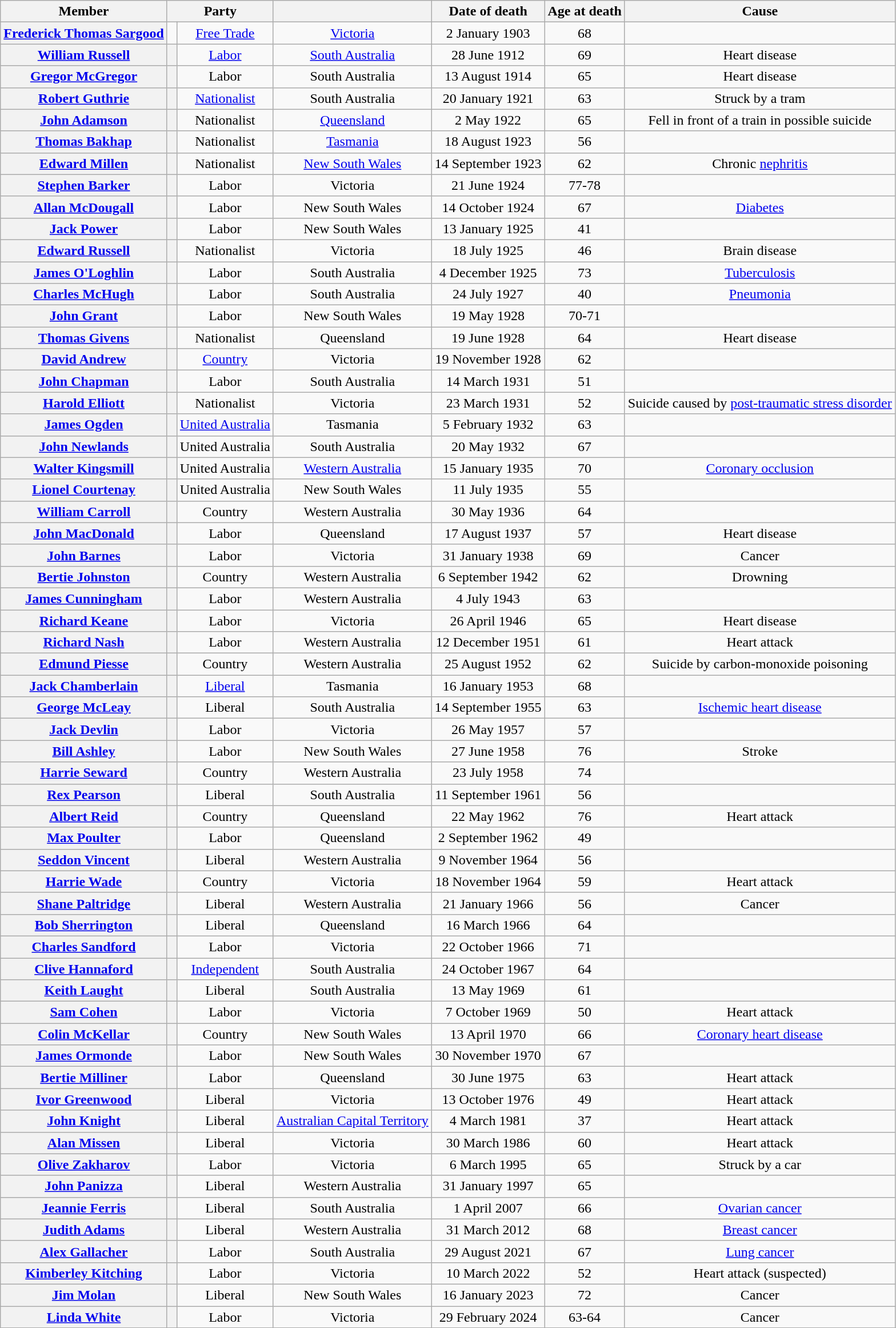<table class="wikitable sortable" style="text-align:center">
<tr>
<th>Member</th>
<th colspan=2>Party</th>
<th></th>
<th>Date of death</th>
<th>Age at death</th>
<th>Cause</th>
</tr>
<tr>
<th><a href='#'>Frederick Thomas Sargood</a></th>
<td> </td>
<td><a href='#'>Free Trade</a></td>
<td><a href='#'>Victoria</a></td>
<td nowrap>2 January 1903</td>
<td nowrap>68</td>
<td></td>
</tr>
<tr>
<th><a href='#'>William Russell</a></th>
<th> </th>
<td><a href='#'>Labor</a></td>
<td><a href='#'>South Australia</a></td>
<td nowrap>28 June 1912</td>
<td nowrap>69</td>
<td>Heart disease</td>
</tr>
<tr>
<th><a href='#'>Gregor McGregor</a></th>
<th> </th>
<td>Labor</td>
<td>South Australia</td>
<td nowrap>13 August 1914</td>
<td nowrap>65</td>
<td>Heart disease</td>
</tr>
<tr>
<th><a href='#'>Robert Guthrie</a></th>
<th> </th>
<td><a href='#'>Nationalist</a></td>
<td>South Australia</td>
<td nowrap>20 January 1921</td>
<td nowrap>63</td>
<td>Struck by a tram</td>
</tr>
<tr>
<th><a href='#'>John Adamson</a></th>
<th> </th>
<td>Nationalist</td>
<td><a href='#'>Queensland</a></td>
<td nowrap>2 May 1922</td>
<td nowrap>65</td>
<td>Fell in front of a train in possible suicide</td>
</tr>
<tr>
<th><a href='#'>Thomas Bakhap</a></th>
<th> </th>
<td>Nationalist</td>
<td><a href='#'>Tasmania</a></td>
<td nowrap>18 August 1923</td>
<td nowrap>56</td>
<td></td>
</tr>
<tr>
<th><a href='#'>Edward Millen</a></th>
<th> </th>
<td>Nationalist</td>
<td><a href='#'>New South Wales</a></td>
<td nowrap>14 September 1923</td>
<td nowrap>62</td>
<td>Chronic <a href='#'>nephritis</a></td>
</tr>
<tr>
<th><a href='#'>Stephen Barker</a></th>
<th> </th>
<td>Labor</td>
<td>Victoria</td>
<td nowrap>21 June 1924</td>
<td nowrap>77-78</td>
<td></td>
</tr>
<tr>
<th><a href='#'>Allan McDougall</a></th>
<th> </th>
<td>Labor</td>
<td>New South Wales</td>
<td nowrap>14 October 1924</td>
<td nowrap>67</td>
<td><a href='#'>Diabetes</a></td>
</tr>
<tr>
<th><a href='#'>Jack Power</a></th>
<th> </th>
<td>Labor</td>
<td>New South Wales</td>
<td nowrap>13 January 1925</td>
<td nowrap>41</td>
<td></td>
</tr>
<tr>
<th><a href='#'>Edward Russell</a></th>
<th> </th>
<td>Nationalist</td>
<td>Victoria</td>
<td nowrap>18 July 1925</td>
<td nowrap>46</td>
<td>Brain disease</td>
</tr>
<tr>
<th><a href='#'>James O'Loghlin</a></th>
<th> </th>
<td>Labor</td>
<td>South Australia</td>
<td nowrap>4 December 1925</td>
<td nowrap>73</td>
<td><a href='#'>Tuberculosis</a></td>
</tr>
<tr>
<th><a href='#'>Charles McHugh</a></th>
<th> </th>
<td>Labor</td>
<td>South Australia</td>
<td nowrap>24 July 1927</td>
<td nowrap>40</td>
<td><a href='#'>Pneumonia</a></td>
</tr>
<tr>
<th><a href='#'>John Grant</a></th>
<th> </th>
<td>Labor</td>
<td>New South Wales</td>
<td nowrap>19 May 1928</td>
<td nowrap>70-71</td>
<td></td>
</tr>
<tr>
<th><a href='#'>Thomas Givens</a></th>
<th> </th>
<td>Nationalist</td>
<td>Queensland</td>
<td nowrap>19 June 1928</td>
<td nowrap>64</td>
<td>Heart disease</td>
</tr>
<tr>
<th><a href='#'>David Andrew</a></th>
<th> </th>
<td><a href='#'>Country</a></td>
<td>Victoria</td>
<td nowrap>19 November 1928</td>
<td nowrap>62</td>
<td></td>
</tr>
<tr>
<th><a href='#'>John Chapman</a></th>
<th> </th>
<td>Labor</td>
<td>South Australia</td>
<td nowrap>14 March 1931</td>
<td nowrap>51</td>
<td></td>
</tr>
<tr>
<th><a href='#'>Harold Elliott</a></th>
<th> </th>
<td>Nationalist</td>
<td>Victoria</td>
<td nowrap>23 March 1931</td>
<td nowrap>52</td>
<td>Suicide caused by <a href='#'>post-traumatic stress disorder</a></td>
</tr>
<tr>
<th><a href='#'>James Ogden</a></th>
<th> </th>
<td><a href='#'>United Australia</a></td>
<td>Tasmania</td>
<td nowrap>5 February 1932</td>
<td nowrap>63</td>
<td></td>
</tr>
<tr>
<th><a href='#'>John Newlands</a></th>
<th> </th>
<td>United Australia</td>
<td>South Australia</td>
<td nowrap>20 May 1932</td>
<td nowrap>67</td>
<td></td>
</tr>
<tr>
<th><a href='#'>Walter Kingsmill</a></th>
<th> </th>
<td>United Australia</td>
<td><a href='#'>Western Australia</a></td>
<td nowrap>15 January 1935</td>
<td nowrap>70</td>
<td><a href='#'>Coronary occlusion</a></td>
</tr>
<tr>
<th><a href='#'>Lionel Courtenay</a></th>
<th> </th>
<td>United Australia</td>
<td>New South Wales</td>
<td nowrap>11 July 1935</td>
<td nowrap>55</td>
<td></td>
</tr>
<tr>
<th><a href='#'>William Carroll</a></th>
<th> </th>
<td>Country</td>
<td>Western Australia</td>
<td nowrap>30 May 1936</td>
<td nowrap>64</td>
<td></td>
</tr>
<tr>
<th><a href='#'>John MacDonald</a></th>
<th> </th>
<td>Labor</td>
<td>Queensland</td>
<td nowrap>17 August 1937</td>
<td nowrap>57</td>
<td>Heart disease</td>
</tr>
<tr>
<th><a href='#'>John Barnes</a></th>
<th> </th>
<td>Labor</td>
<td>Victoria</td>
<td nowrap>31 January 1938</td>
<td nowrap>69</td>
<td>Cancer</td>
</tr>
<tr>
<th><a href='#'>Bertie Johnston</a></th>
<th> </th>
<td>Country</td>
<td>Western Australia</td>
<td nowrap>6 September 1942</td>
<td nowrap>62</td>
<td>Drowning</td>
</tr>
<tr>
<th><a href='#'>James Cunningham</a></th>
<th> </th>
<td>Labor</td>
<td>Western Australia</td>
<td nowrap>4 July 1943</td>
<td nowrap>63</td>
<td></td>
</tr>
<tr>
<th><a href='#'>Richard Keane</a></th>
<th> </th>
<td>Labor</td>
<td>Victoria</td>
<td nowrap>26 April 1946</td>
<td nowrap>65</td>
<td>Heart disease</td>
</tr>
<tr>
<th><a href='#'>Richard Nash</a></th>
<th> </th>
<td>Labor</td>
<td>Western Australia</td>
<td nowrap>12 December 1951</td>
<td nowrap>61</td>
<td>Heart attack</td>
</tr>
<tr>
<th><a href='#'>Edmund Piesse</a></th>
<th> </th>
<td>Country</td>
<td>Western Australia</td>
<td nowrap>25 August 1952</td>
<td nowrap>62</td>
<td>Suicide by carbon-monoxide poisoning</td>
</tr>
<tr>
<th><a href='#'>Jack Chamberlain</a></th>
<th> </th>
<td><a href='#'>Liberal</a></td>
<td>Tasmania</td>
<td nowrap>16 January 1953</td>
<td nowrap>68</td>
<td></td>
</tr>
<tr>
<th><a href='#'>George McLeay</a></th>
<th> </th>
<td>Liberal</td>
<td>South Australia</td>
<td nowrap>14 September 1955</td>
<td nowrap>63</td>
<td><a href='#'>Ischemic heart disease</a></td>
</tr>
<tr>
<th><a href='#'>Jack Devlin</a></th>
<th> </th>
<td>Labor</td>
<td>Victoria</td>
<td nowrap>26 May 1957</td>
<td nowrap>57</td>
<td></td>
</tr>
<tr>
<th><a href='#'>Bill Ashley</a></th>
<th> </th>
<td>Labor</td>
<td>New South Wales</td>
<td nowrap>27 June 1958</td>
<td nowrap>76</td>
<td>Stroke</td>
</tr>
<tr>
<th><a href='#'>Harrie Seward</a></th>
<th> </th>
<td>Country</td>
<td>Western Australia</td>
<td nowrap>23 July 1958</td>
<td nowrap>74</td>
<td></td>
</tr>
<tr>
<th><a href='#'>Rex Pearson</a></th>
<th> </th>
<td>Liberal</td>
<td>South Australia</td>
<td nowrap>11 September 1961</td>
<td nowrap>56</td>
<td></td>
</tr>
<tr>
<th><a href='#'>Albert Reid</a></th>
<th> </th>
<td>Country</td>
<td>Queensland</td>
<td nowrap>22 May 1962</td>
<td nowrap>76</td>
<td>Heart attack</td>
</tr>
<tr>
<th><a href='#'>Max Poulter</a></th>
<th> </th>
<td>Labor</td>
<td>Queensland</td>
<td nowrap>2 September 1962</td>
<td nowrap>49</td>
<td></td>
</tr>
<tr>
<th><a href='#'>Seddon Vincent</a></th>
<th> </th>
<td>Liberal</td>
<td>Western Australia</td>
<td nowrap>9 November 1964</td>
<td nowrap>56</td>
<td></td>
</tr>
<tr>
<th><a href='#'>Harrie Wade</a></th>
<th> </th>
<td>Country</td>
<td>Victoria</td>
<td nowrap>18 November 1964</td>
<td nowrap>59</td>
<td>Heart attack</td>
</tr>
<tr>
<th><a href='#'>Shane Paltridge</a></th>
<th> </th>
<td>Liberal</td>
<td>Western Australia</td>
<td nowrap>21 January 1966</td>
<td nowrap>56</td>
<td>Cancer</td>
</tr>
<tr>
<th><a href='#'>Bob Sherrington</a></th>
<th> </th>
<td>Liberal</td>
<td>Queensland</td>
<td nowrap>16 March 1966</td>
<td nowrap>64</td>
<td></td>
</tr>
<tr>
<th><a href='#'>Charles Sandford</a></th>
<th> </th>
<td>Labor</td>
<td>Victoria</td>
<td nowrap>22 October 1966</td>
<td nowrap>71</td>
<td></td>
</tr>
<tr>
<th><a href='#'>Clive Hannaford</a></th>
<th> </th>
<td><a href='#'>Independent</a></td>
<td>South Australia</td>
<td nowrap>24 October 1967</td>
<td nowrap>64</td>
<td></td>
</tr>
<tr>
<th><a href='#'>Keith Laught</a></th>
<th> </th>
<td>Liberal</td>
<td>South Australia</td>
<td nowrap>13 May 1969</td>
<td nowrap>61</td>
<td></td>
</tr>
<tr>
<th><a href='#'>Sam Cohen</a></th>
<th> </th>
<td>Labor</td>
<td>Victoria</td>
<td nowrap>7 October 1969</td>
<td nowrap>50</td>
<td>Heart attack</td>
</tr>
<tr>
<th><a href='#'>Colin McKellar</a></th>
<th> </th>
<td>Country</td>
<td>New South Wales</td>
<td nowrap>13 April 1970</td>
<td nowrap>66</td>
<td><a href='#'>Coronary heart disease</a></td>
</tr>
<tr>
<th><a href='#'>James Ormonde</a></th>
<th> </th>
<td>Labor</td>
<td>New South Wales</td>
<td nowrap>30 November 1970</td>
<td nowrap>67</td>
<td></td>
</tr>
<tr>
<th><a href='#'>Bertie Milliner</a></th>
<th> </th>
<td>Labor</td>
<td>Queensland</td>
<td nowrap>30 June 1975</td>
<td nowrap>63</td>
<td>Heart attack</td>
</tr>
<tr>
<th><a href='#'>Ivor Greenwood</a></th>
<th> </th>
<td>Liberal</td>
<td>Victoria</td>
<td nowrap>13 October 1976</td>
<td nowrap>49</td>
<td>Heart attack</td>
</tr>
<tr>
<th><a href='#'>John Knight</a></th>
<th> </th>
<td>Liberal</td>
<td><a href='#'>Australian Capital Territory</a></td>
<td nowrap>4 March 1981</td>
<td nowrap>37</td>
<td>Heart attack</td>
</tr>
<tr>
<th><a href='#'>Alan Missen</a></th>
<th> </th>
<td>Liberal</td>
<td>Victoria</td>
<td nowrap>30 March 1986</td>
<td nowrap>60</td>
<td>Heart attack</td>
</tr>
<tr>
<th><a href='#'>Olive Zakharov</a></th>
<th> </th>
<td>Labor</td>
<td>Victoria</td>
<td nowrap>6 March 1995</td>
<td nowrap>65</td>
<td>Struck by a car</td>
</tr>
<tr>
<th><a href='#'>John Panizza</a></th>
<th> </th>
<td>Liberal</td>
<td>Western Australia</td>
<td nowrap>31 January 1997</td>
<td nowrap>65</td>
<td></td>
</tr>
<tr>
<th><a href='#'>Jeannie Ferris</a></th>
<th> </th>
<td>Liberal</td>
<td>South Australia</td>
<td nowrap>1 April 2007</td>
<td nowrap>66</td>
<td><a href='#'>Ovarian cancer</a></td>
</tr>
<tr>
<th><a href='#'>Judith Adams</a></th>
<th> </th>
<td>Liberal</td>
<td>Western Australia</td>
<td nowrap>31 March 2012</td>
<td nowrap>68</td>
<td><a href='#'>Breast cancer</a></td>
</tr>
<tr>
<th><a href='#'>Alex Gallacher</a></th>
<th> </th>
<td>Labor</td>
<td>South Australia</td>
<td nowrap>29 August 2021</td>
<td nowrap>67</td>
<td><a href='#'>Lung cancer</a></td>
</tr>
<tr>
<th><a href='#'>Kimberley Kitching</a></th>
<th> </th>
<td>Labor</td>
<td>Victoria</td>
<td nowrap>10 March 2022</td>
<td nowrap>52</td>
<td>Heart attack (suspected)</td>
</tr>
<tr>
<th><a href='#'>Jim Molan</a></th>
<th> </th>
<td>Liberal</td>
<td>New South Wales</td>
<td nowrap>16 January 2023</td>
<td nowrap>72</td>
<td>Cancer</td>
</tr>
<tr>
<th><a href='#'>Linda White</a></th>
<th> </th>
<td>Labor</td>
<td>Victoria</td>
<td nowrap>29 February 2024</td>
<td nowrap>63-64</td>
<td>Cancer</td>
</tr>
<tr>
</tr>
</table>
